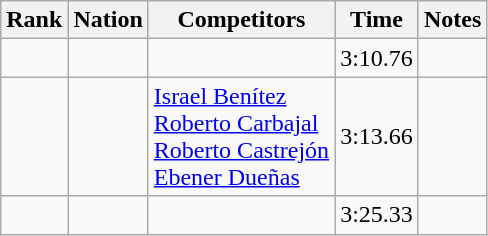<table class="wikitable sortable" style="text-align:center">
<tr>
<th>Rank</th>
<th>Nation</th>
<th>Competitors</th>
<th>Time</th>
<th>Notes</th>
</tr>
<tr>
<td align=center></td>
<td align=left></td>
<td align=left></td>
<td>3:10.76</td>
<td></td>
</tr>
<tr>
<td align=center></td>
<td align=left></td>
<td align=left><a href='#'>Israel Benítez</a><br><a href='#'>Roberto Carbajal</a><br><a href='#'>Roberto Castrejón</a><br><a href='#'>Ebener Dueñas</a></td>
<td>3:13.66</td>
<td></td>
</tr>
<tr>
<td align=center></td>
<td align=left></td>
<td align=left></td>
<td>3:25.33</td>
<td></td>
</tr>
</table>
